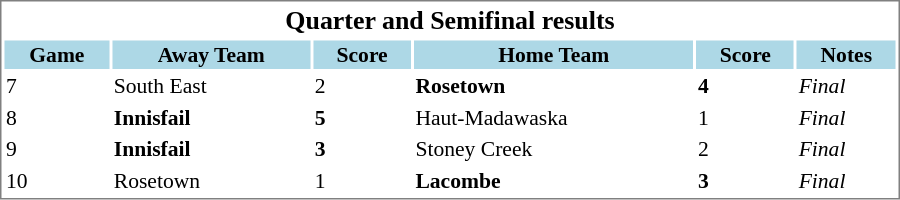<table cellpadding="0">
<tr align="left" style="vertical-align: top">
<td></td>
<td><br><table cellpadding="1" width="600px" style="font-size: 90%; border: 1px solid gray;">
<tr align="center" style="font-size: larger;">
<td colspan=6><strong>Quarter and Semifinal results</strong></td>
</tr>
<tr style="background:lightblue;">
<th style=>Game</th>
<th style=>Away Team</th>
<th style=>Score</th>
<th style=>Home Team</th>
<th style=>Score</th>
<th style=>Notes</th>
</tr>
<tr>
<td>7</td>
<td>South East</td>
<td>2</td>
<td><strong>Rosetown</strong></td>
<td><strong>4</strong></td>
<td><em>Final</em></td>
</tr>
<tr>
<td>8</td>
<td><strong>Innisfail</strong></td>
<td><strong>5</strong></td>
<td>Haut-Madawaska</td>
<td>1</td>
<td><em>Final</em></td>
</tr>
<tr>
<td>9</td>
<td><strong>Innisfail</strong></td>
<td><strong>3</strong></td>
<td>Stoney Creek</td>
<td>2</td>
<td><em>Final</em></td>
</tr>
<tr>
<td>10</td>
<td>Rosetown</td>
<td>1</td>
<td><strong>Lacombe</strong></td>
<td><strong>3</strong></td>
<td><em>Final</em></td>
</tr>
</table>
</td>
</tr>
</table>
